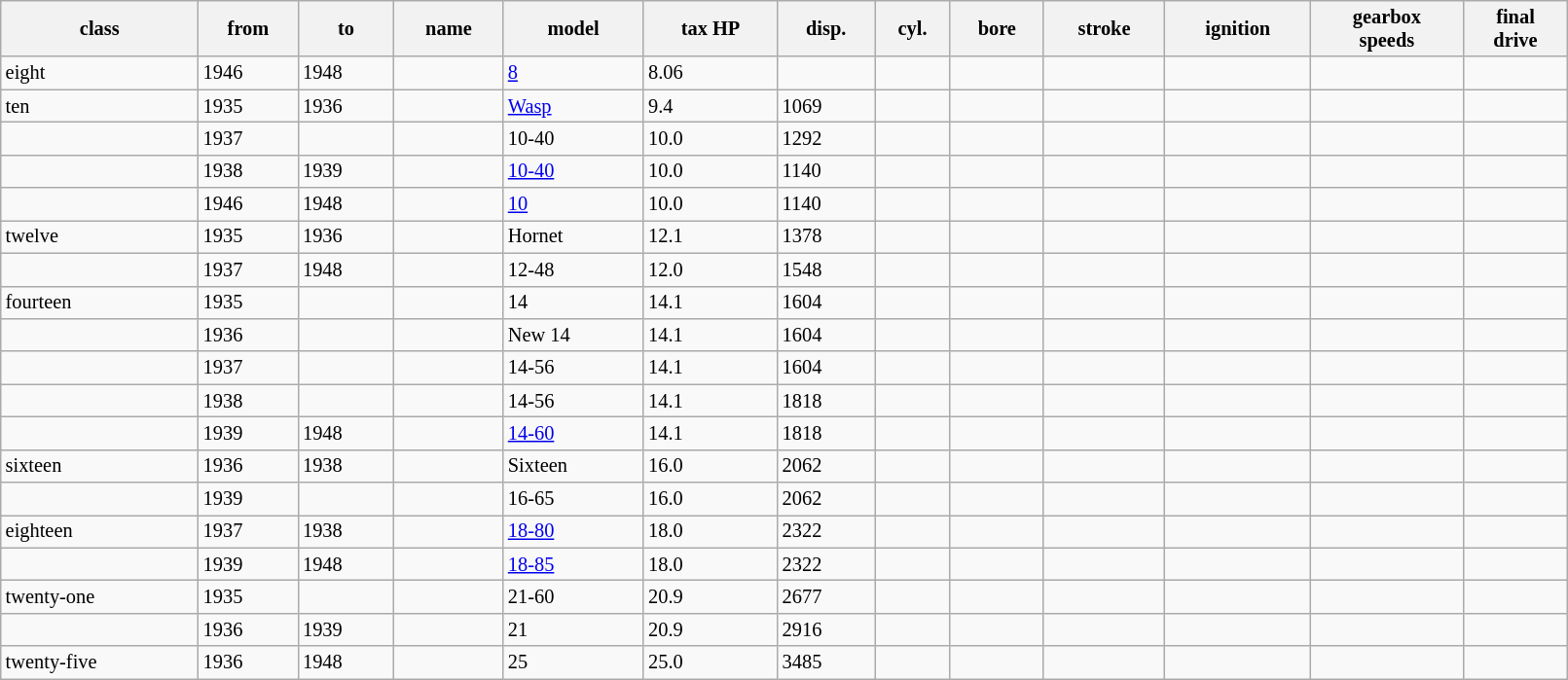<table class="wikitable" style="font-size:85%; width:85%">
<tr>
<th>class</th>
<th>from</th>
<th>to</th>
<th>name</th>
<th>model</th>
<th>tax HP</th>
<th>disp.</th>
<th>cyl.</th>
<th>bore</th>
<th>stroke</th>
<th>ignition</th>
<th>gearbox<br>speeds</th>
<th>final<br>drive</th>
</tr>
<tr>
<td>eight</td>
<td>1946</td>
<td>1948</td>
<td></td>
<td><a href='#'>8</a></td>
<td>8.06</td>
<td></td>
<td></td>
<td></td>
<td></td>
<td></td>
<td></td>
<td></td>
</tr>
<tr>
<td>ten</td>
<td>1935</td>
<td>1936</td>
<td></td>
<td><a href='#'>Wasp</a></td>
<td>9.4</td>
<td>1069</td>
<td></td>
<td></td>
<td></td>
<td></td>
<td></td>
<td></td>
</tr>
<tr>
<td></td>
<td>1937</td>
<td></td>
<td></td>
<td>10-40</td>
<td>10.0</td>
<td>1292</td>
<td></td>
<td></td>
<td></td>
<td></td>
<td></td>
<td></td>
</tr>
<tr>
<td></td>
<td>1938</td>
<td>1939</td>
<td></td>
<td><a href='#'>10-40</a></td>
<td>10.0</td>
<td>1140</td>
<td></td>
<td></td>
<td></td>
<td></td>
<td></td>
<td></td>
</tr>
<tr>
<td></td>
<td>1946</td>
<td>1948</td>
<td></td>
<td><a href='#'>10</a></td>
<td>10.0</td>
<td>1140</td>
<td></td>
<td></td>
<td></td>
<td></td>
<td></td>
<td></td>
</tr>
<tr>
<td>twelve</td>
<td>1935</td>
<td>1936</td>
<td></td>
<td>Hornet</td>
<td>12.1</td>
<td>1378</td>
<td></td>
<td></td>
<td></td>
<td></td>
<td></td>
<td></td>
</tr>
<tr>
<td></td>
<td>1937</td>
<td>1948</td>
<td></td>
<td>12-48</td>
<td>12.0</td>
<td>1548</td>
<td></td>
<td></td>
<td></td>
<td></td>
<td></td>
<td></td>
</tr>
<tr>
<td>fourteen</td>
<td>1935</td>
<td></td>
<td></td>
<td>14</td>
<td>14.1</td>
<td>1604</td>
<td></td>
<td></td>
<td></td>
<td></td>
<td></td>
<td></td>
</tr>
<tr>
<td></td>
<td>1936</td>
<td></td>
<td></td>
<td>New 14</td>
<td>14.1</td>
<td>1604</td>
<td></td>
<td></td>
<td></td>
<td></td>
<td></td>
<td></td>
</tr>
<tr>
<td></td>
<td>1937</td>
<td></td>
<td></td>
<td>14-56</td>
<td>14.1</td>
<td>1604</td>
<td></td>
<td></td>
<td></td>
<td></td>
<td></td>
<td></td>
</tr>
<tr>
<td></td>
<td>1938</td>
<td></td>
<td></td>
<td>14-56</td>
<td>14.1</td>
<td>1818</td>
<td></td>
<td></td>
<td></td>
<td></td>
<td></td>
<td></td>
</tr>
<tr>
<td></td>
<td>1939</td>
<td>1948</td>
<td></td>
<td><a href='#'>14-60</a></td>
<td>14.1</td>
<td>1818</td>
<td></td>
<td></td>
<td></td>
<td></td>
<td></td>
<td></td>
</tr>
<tr>
<td>sixteen</td>
<td>1936</td>
<td>1938</td>
<td></td>
<td>Sixteen</td>
<td>16.0</td>
<td>2062</td>
<td></td>
<td></td>
<td></td>
<td></td>
<td></td>
<td></td>
</tr>
<tr>
<td></td>
<td>1939</td>
<td></td>
<td></td>
<td>16-65</td>
<td>16.0</td>
<td>2062</td>
<td></td>
<td></td>
<td></td>
<td></td>
<td></td>
<td></td>
</tr>
<tr>
<td>eighteen</td>
<td>1937</td>
<td>1938</td>
<td></td>
<td><a href='#'>18-80</a></td>
<td>18.0</td>
<td>2322</td>
<td></td>
<td></td>
<td></td>
<td></td>
<td></td>
<td></td>
</tr>
<tr>
<td></td>
<td>1939</td>
<td>1948</td>
<td></td>
<td><a href='#'>18-85</a></td>
<td>18.0</td>
<td>2322</td>
<td></td>
<td></td>
<td></td>
<td></td>
<td></td>
<td></td>
</tr>
<tr>
<td>twenty-one</td>
<td>1935</td>
<td></td>
<td></td>
<td>21-60</td>
<td>20.9</td>
<td>2677</td>
<td></td>
<td></td>
<td></td>
<td></td>
<td></td>
<td></td>
</tr>
<tr>
<td></td>
<td>1936</td>
<td>1939</td>
<td></td>
<td>21</td>
<td>20.9</td>
<td>2916</td>
<td></td>
<td></td>
<td></td>
<td></td>
<td></td>
<td></td>
</tr>
<tr>
<td>twenty-five</td>
<td>1936</td>
<td>1948</td>
<td></td>
<td>25</td>
<td>25.0</td>
<td>3485</td>
<td></td>
<td></td>
<td></td>
<td></td>
<td></td>
<td></td>
</tr>
</table>
